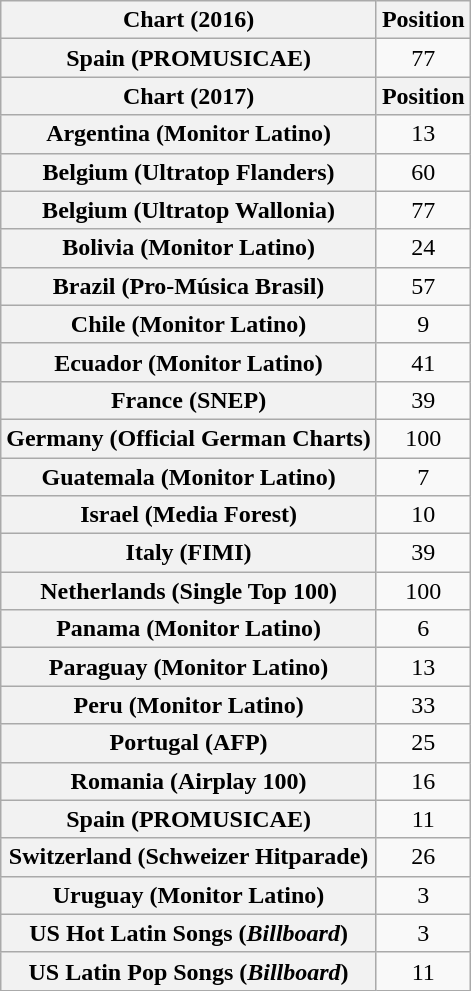<table class="wikitable plainrowheaders sortable" style="text-align:center">
<tr>
<th>Chart (2016)</th>
<th>Position</th>
</tr>
<tr>
<th scope="row">Spain (PROMUSICAE)</th>
<td>77</td>
</tr>
<tr>
<th>Chart (2017)</th>
<th>Position</th>
</tr>
<tr>
<th scope="row">Argentina (Monitor Latino)</th>
<td>13</td>
</tr>
<tr>
<th scope="row">Belgium (Ultratop Flanders)</th>
<td>60</td>
</tr>
<tr>
<th scope="row">Belgium (Ultratop Wallonia)</th>
<td>77</td>
</tr>
<tr>
<th scope="row">Bolivia (Monitor Latino)</th>
<td>24</td>
</tr>
<tr>
<th scope="row">Brazil (Pro-Música Brasil)</th>
<td>57</td>
</tr>
<tr>
<th scope="row">Chile (Monitor Latino)</th>
<td>9</td>
</tr>
<tr>
<th scope="row">Ecuador (Monitor Latino)</th>
<td>41</td>
</tr>
<tr>
<th scope="row">France (SNEP)</th>
<td>39</td>
</tr>
<tr>
<th scope="row">Germany (Official German Charts)</th>
<td>100</td>
</tr>
<tr>
<th scope="row">Guatemala (Monitor Latino)</th>
<td>7</td>
</tr>
<tr>
<th scope="row">Israel (Media Forest)</th>
<td>10</td>
</tr>
<tr>
<th scope="row">Italy (FIMI)</th>
<td style="text-align:center;">39</td>
</tr>
<tr>
<th scope="row">Netherlands (Single Top 100)</th>
<td>100</td>
</tr>
<tr>
<th scope="row">Panama (Monitor Latino)</th>
<td>6</td>
</tr>
<tr>
<th scope="row">Paraguay (Monitor Latino)</th>
<td>13</td>
</tr>
<tr>
<th scope="row">Peru (Monitor Latino)</th>
<td>33</td>
</tr>
<tr>
<th scope="row">Portugal (AFP)</th>
<td>25</td>
</tr>
<tr>
<th scope="row">Romania (Airplay 100)</th>
<td>16</td>
</tr>
<tr>
<th scope="row">Spain (PROMUSICAE)</th>
<td>11</td>
</tr>
<tr>
<th scope="row">Switzerland (Schweizer Hitparade)</th>
<td>26</td>
</tr>
<tr>
<th scope="row">Uruguay (Monitor Latino)</th>
<td>3</td>
</tr>
<tr>
<th scope="row">US Hot Latin Songs (<em>Billboard</em>)</th>
<td>3</td>
</tr>
<tr>
<th scope="row">US Latin Pop Songs (<em>Billboard</em>)</th>
<td>11</td>
</tr>
</table>
